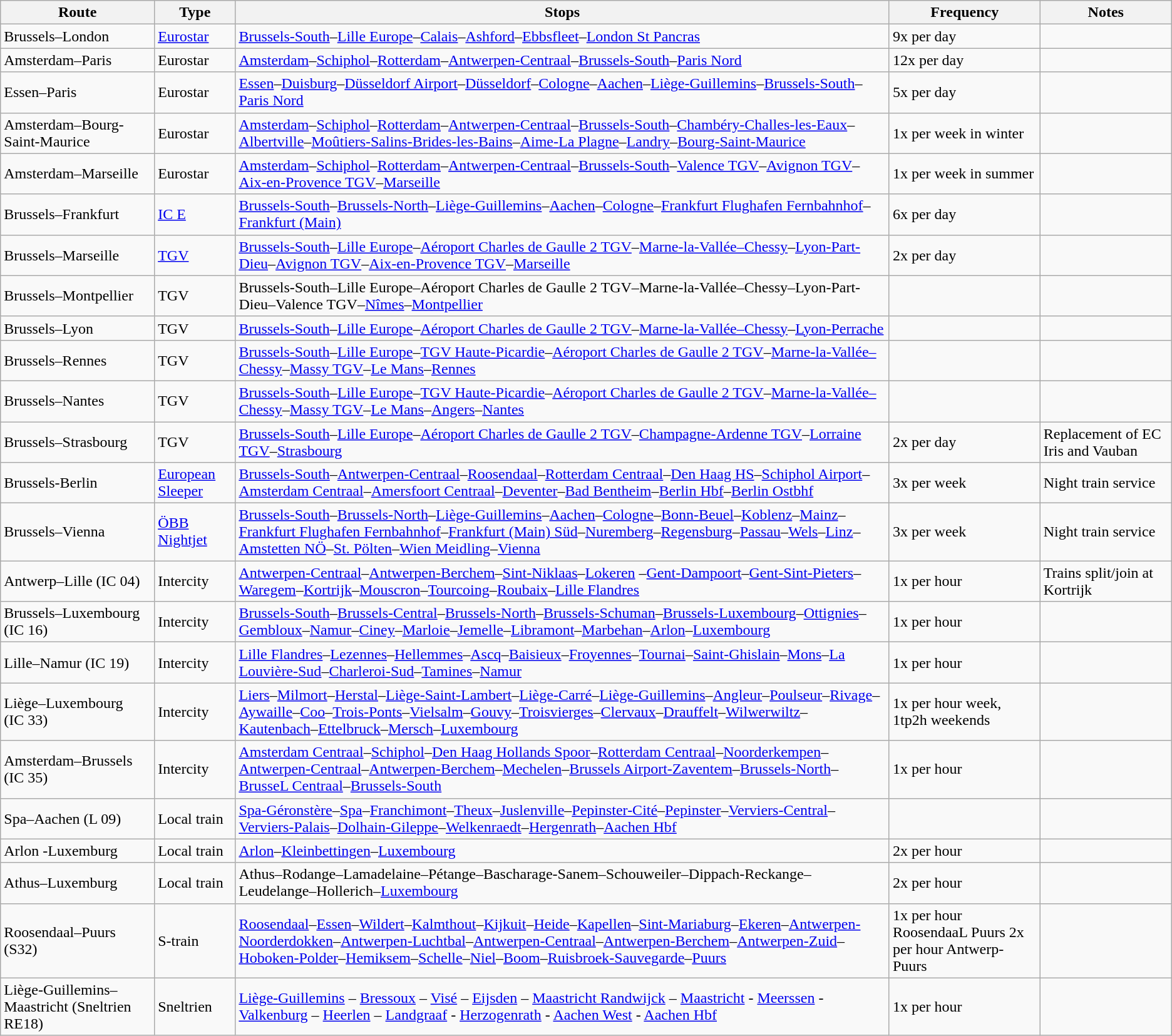<table class="wikitable vatop">
<tr>
<th>Route</th>
<th>Type</th>
<th>Stops</th>
<th>Frequency</th>
<th>Notes</th>
</tr>
<tr>
<td>Brussels–London</td>
<td><a href='#'>Eurostar</a></td>
<td><a href='#'>Brussels-South</a>–<a href='#'>Lille Europe</a>–<a href='#'>Calais</a>–<a href='#'>Ashford</a>–<a href='#'>Ebbsfleet</a>–<a href='#'>London St Pancras</a></td>
<td>9x per day</td>
<td></td>
</tr>
<tr>
<td>Amsterdam–Paris</td>
<td>Eurostar</td>
<td><a href='#'>Amsterdam</a>–<a href='#'>Schiphol</a>–<a href='#'>Rotterdam</a>–<a href='#'>Antwerpen-Centraal</a>–<a href='#'>Brussels-South</a>–<a href='#'>Paris Nord</a></td>
<td>12x per day</td>
<td></td>
</tr>
<tr>
<td>Essen–Paris</td>
<td>Eurostar</td>
<td><a href='#'>Essen</a>–<a href='#'>Duisburg</a>–<a href='#'>Düsseldorf Airport</a>–<a href='#'>Düsseldorf</a>–<a href='#'>Cologne</a>–<a href='#'>Aachen</a>–<a href='#'>Liège-Guillemins</a>–<a href='#'>Brussels-South</a>–<a href='#'>Paris Nord</a></td>
<td>5x per day</td>
<td></td>
</tr>
<tr>
<td>Amsterdam–Bourg-Saint-Maurice</td>
<td>Eurostar</td>
<td><a href='#'>Amsterdam</a>–<a href='#'>Schiphol</a>–<a href='#'>Rotterdam</a>–<a href='#'>Antwerpen-Centraal</a>–<a href='#'>Brussels-South</a>–<a href='#'>Chambéry-Challes-les-Eaux</a>–<a href='#'>Albertville</a>–<a href='#'>Moûtiers-Salins-Brides-les-Bains</a>–<a href='#'>Aime-La Plagne</a>–<a href='#'>Landry</a>–<a href='#'>Bourg-Saint-Maurice</a></td>
<td>1x per week in winter</td>
<td></td>
</tr>
<tr>
<td>Amsterdam–Marseille</td>
<td>Eurostar</td>
<td><a href='#'>Amsterdam</a>–<a href='#'>Schiphol</a>–<a href='#'>Rotterdam</a>–<a href='#'>Antwerpen-Centraal</a>–<a href='#'>Brussels-South</a>–<a href='#'>Valence TGV</a>–<a href='#'>Avignon TGV</a>–<a href='#'>Aix-en-Provence TGV</a>–<a href='#'>Marseille</a></td>
<td>1x per week in summer</td>
<td></td>
</tr>
<tr>
<td>Brussels–Frankfurt</td>
<td><a href='#'>IC E</a></td>
<td><a href='#'>Brussels-South</a>–<a href='#'>Brussels-North</a>–<a href='#'>Liège-Guillemins</a>–<a href='#'>Aachen</a>–<a href='#'>Cologne</a>–<a href='#'>Frankfurt Flughafen Fernbahnhof</a>–<a href='#'>Frankfurt (Main)</a></td>
<td>6x per day</td>
<td></td>
</tr>
<tr>
<td>Brussels–Marseille</td>
<td><a href='#'>TGV</a></td>
<td><a href='#'>Brussels-South</a>–<a href='#'>Lille Europe</a>–<a href='#'>Aéroport Charles de Gaulle 2 TGV</a>–<a href='#'>Marne-la-Vallée–Chessy</a>–<a href='#'>Lyon-Part-Dieu</a>–<a href='#'>Avignon TGV</a>–<a href='#'>Aix-en-Provence TGV</a>–<a href='#'>Marseille</a></td>
<td>2x per day</td>
<td></td>
</tr>
<tr>
<td>Brussels–Montpellier</td>
<td>TGV</td>
<td>Brussels-South–Lille Europe–Aéroport Charles de Gaulle 2 TGV–Marne-la-Vallée–Chessy–Lyon-Part-Dieu–Valence TGV–<a href='#'>Nîmes</a>–<a href='#'>Montpellier</a></td>
<td></td>
<td></td>
</tr>
<tr>
<td>Brussels–Lyon</td>
<td>TGV</td>
<td><a href='#'>Brussels-South</a>–<a href='#'>Lille Europe</a>–<a href='#'>Aéroport Charles de Gaulle 2 TGV</a>–<a href='#'>Marne-la-Vallée–Chessy</a>–<a href='#'>Lyon-Perrache</a></td>
<td></td>
<td></td>
</tr>
<tr>
<td>Brussels–Rennes</td>
<td>TGV</td>
<td><a href='#'>Brussels-South</a>–<a href='#'>Lille Europe</a>–<a href='#'>TGV Haute-Picardie</a>–<a href='#'>Aéroport Charles de Gaulle 2 TGV</a>–<a href='#'>Marne-la-Vallée–Chessy</a>–<a href='#'>Massy TGV</a>–<a href='#'>Le Mans</a>–<a href='#'>Rennes</a></td>
<td></td>
<td></td>
</tr>
<tr>
<td>Brussels–Nantes</td>
<td>TGV</td>
<td><a href='#'>Brussels-South</a>–<a href='#'>Lille Europe</a>–<a href='#'>TGV Haute-Picardie</a>–<a href='#'>Aéroport Charles de Gaulle 2 TGV</a>–<a href='#'>Marne-la-Vallée–Chessy</a>–<a href='#'>Massy TGV</a>–<a href='#'>Le Mans</a>–<a href='#'>Angers</a>–<a href='#'>Nantes</a></td>
<td></td>
<td></td>
</tr>
<tr>
<td>Brussels–Strasbourg</td>
<td>TGV</td>
<td><a href='#'>Brussels-South</a>–<a href='#'>Lille Europe</a>–<a href='#'>Aéroport Charles de Gaulle 2 TGV</a>–<a href='#'>Champagne-Ardenne TGV</a>–<a href='#'>Lorraine TGV</a>–<a href='#'>Strasbourg</a></td>
<td>2x per day</td>
<td>Replacement of EC Iris and Vauban</td>
</tr>
<tr>
<td>Brussels-Berlin</td>
<td><a href='#'>European Sleeper</a></td>
<td><a href='#'>Brussels-South</a>–<a href='#'>Antwerpen-Centraal</a>–<a href='#'>Roosendaal</a>–<a href='#'>Rotterdam Centraal</a>–<a href='#'>Den Haag HS</a>–<a href='#'>Schiphol Airport</a>–<a href='#'>Amsterdam Centraal</a>–<a href='#'>Amersfoort Centraal</a>–<a href='#'>Deventer</a>–<a href='#'>Bad Bentheim</a>–<a href='#'>Berlin Hbf</a>–<a href='#'>Berlin Ostbhf</a></td>
<td>3x per week</td>
<td>Night train service</td>
</tr>
<tr>
<td>Brussels–Vienna</td>
<td><a href='#'>ÖBB Nightjet</a></td>
<td><a href='#'>Brussels-South</a>–<a href='#'>Brussels-North</a>–<a href='#'>Liège-Guillemins</a>–<a href='#'>Aachen</a>–<a href='#'>Cologne</a>–<a href='#'>Bonn-Beuel</a>–<a href='#'>Koblenz</a>–<a href='#'>Mainz</a>–<a href='#'>Frankfurt Flughafen Fernbahnhof</a>–<a href='#'>Frankfurt (Main) Süd</a>–<a href='#'>Nuremberg</a>–<a href='#'>Regensburg</a>–<a href='#'>Passau</a>–<a href='#'>Wels</a>–<a href='#'>Linz</a>–<a href='#'>Amstetten NÖ</a>–<a href='#'>St. Pölten</a>–<a href='#'>Wien Meidling</a>–<a href='#'>Vienna</a></td>
<td>3x per week</td>
<td>Night train service</td>
</tr>
<tr>
<td>Antwerp–Lille (IC 04)</td>
<td>Intercity</td>
<td><a href='#'>Antwerpen-Centraal</a>–<a href='#'>Antwerpen-Berchem</a>–<a href='#'>Sint-Niklaas</a>–<a href='#'>Lokeren</a> –<a href='#'>Gent-Dampoort</a>–<a href='#'>Gent-Sint-Pieters</a>–<a href='#'>Waregem</a>–<a href='#'>Kortrijk</a>–<a href='#'>Mouscron</a>–<a href='#'>Tourcoing</a>–<a href='#'>Roubaix</a>–<a href='#'>Lille Flandres</a></td>
<td>1x per hour</td>
<td>Trains split/join at Kortrijk</td>
</tr>
<tr>
<td>Brussels–Luxembourg (IC 16)</td>
<td>Intercity</td>
<td><a href='#'>Brussels-South</a>–<a href='#'>Brussels-Central</a>–<a href='#'>Brussels-North</a>–<a href='#'>Brussels-Schuman</a>–<a href='#'>Brussels-Luxembourg</a>–<a href='#'>Ottignies</a>–<a href='#'>Gembloux</a>–<a href='#'>Namur</a>–<a href='#'>Ciney</a>–<a href='#'>Marloie</a>–<a href='#'>Jemelle</a>–<a href='#'>Libramont</a>–<a href='#'>Marbehan</a>–<a href='#'>Arlon</a>–<a href='#'>Luxembourg</a></td>
<td>1x per hour</td>
<td></td>
</tr>
<tr>
<td>Lille–Namur (IC 19)</td>
<td>Intercity</td>
<td><a href='#'>Lille Flandres</a>–<a href='#'>Lezennes</a>–<a href='#'>Hellemmes</a>–<a href='#'>Ascq</a>–<a href='#'>Baisieux</a>–<a href='#'>Froyennes</a>–<a href='#'>Tournai</a>–<a href='#'>Saint-Ghislain</a>–<a href='#'>Mons</a>–<a href='#'>La Louvière-Sud</a>–<a href='#'>Charleroi-Sud</a>–<a href='#'>Tamines</a>–<a href='#'>Namur</a></td>
<td>1x per hour</td>
<td></td>
</tr>
<tr>
<td>Liège–Luxembourg (IC 33)</td>
<td>Intercity</td>
<td><a href='#'>Liers</a>–<a href='#'>Milmort</a>–<a href='#'>Herstal</a>–<a href='#'>Liège-Saint-Lambert</a>–<a href='#'>Liège-Carré</a>–<a href='#'>Liège-Guillemins</a>–<a href='#'>Angleur</a>–<a href='#'>Poulseur</a>–<a href='#'>Rivage</a>–<a href='#'>Aywaille</a>–<a href='#'>Coo</a>–<a href='#'>Trois-Ponts</a>–<a href='#'>Vielsalm</a>–<a href='#'>Gouvy</a>–<a href='#'>Troisvierges</a>–<a href='#'>Clervaux</a>–<a href='#'>Drauffelt</a>–<a href='#'>Wilwerwiltz</a>–<a href='#'>Kautenbach</a>–<a href='#'>Ettelbruck</a>–<a href='#'>Mersch</a>–<a href='#'>Luxembourg</a></td>
<td>1x per hour week, 1tp2h weekends</td>
<td></td>
</tr>
<tr>
<td>Amsterdam–Brussels (IC 35)</td>
<td>Intercity</td>
<td><a href='#'>Amsterdam Centraal</a>–<a href='#'>Schiphol</a>–<a href='#'>Den Haag Hollands Spoor</a>–<a href='#'>Rotterdam Centraal</a>–<a href='#'>Noorderkempen</a>–<a href='#'>Antwerpen-Centraal</a>–<a href='#'>Antwerpen-Berchem</a>–<a href='#'>Mechelen</a>–<a href='#'>Brussels Airport-Zaventem</a>–<a href='#'>Brussels-North</a>–<a href='#'>BrusseL Centraal</a>–<a href='#'>Brussels-South</a></td>
<td>1x per hour</td>
<td></td>
</tr>
<tr>
<td>Spa–Aachen (L 09)</td>
<td>Local train</td>
<td><a href='#'>Spa-Géronstère</a>–<a href='#'>Spa</a>–<a href='#'>Franchimont</a>–<a href='#'>Theux</a>–<a href='#'>Juslenville</a>–<a href='#'>Pepinster-Cité</a>–<a href='#'>Pepinster</a>–<a href='#'>Verviers-Central</a>–<a href='#'>Verviers-Palais</a>–<a href='#'>Dolhain-Gileppe</a>–<a href='#'>Welkenraedt</a>–<a href='#'>Hergenrath</a>–<a href='#'>Aachen Hbf</a></td>
<td></td>
<td></td>
</tr>
<tr>
<td>Arlon -Luxemburg</td>
<td>Local train</td>
<td><a href='#'>Arlon</a>–<a href='#'>Kleinbettingen</a>–<a href='#'>Luxembourg</a></td>
<td>2x per hour</td>
<td></td>
</tr>
<tr>
<td>Athus–Luxemburg</td>
<td>Local train</td>
<td>Athus–Rodange–Lamadelaine–Pétange–Bascharage-Sanem–Schouweiler–Dippach-Reckange–Leudelange–Hollerich–<a href='#'>Luxembourg</a></td>
<td>2x per hour</td>
<td></td>
</tr>
<tr>
<td>Roosendaal–Puurs (S32)</td>
<td>S-train</td>
<td><a href='#'>Roosendaal</a>–<a href='#'>Essen</a>–<a href='#'>Wildert</a>–<a href='#'>Kalmthout</a>–<a href='#'>Kijkuit</a>–<a href='#'>Heide</a>–<a href='#'>Kapellen</a>–<a href='#'>Sint-Mariaburg</a>–<a href='#'>Ekeren</a>–<a href='#'>Antwerpen-Noorderdokken</a>–<a href='#'>Antwerpen-Luchtbal</a>–<a href='#'>Antwerpen-Centraal</a>–<a href='#'>Antwerpen-Berchem</a>–<a href='#'>Antwerpen-Zuid</a>–<a href='#'>Hoboken-Polder</a>–<a href='#'>Hemiksem</a>–<a href='#'>Schelle</a>–<a href='#'>Niel</a>–<a href='#'>Boom</a>–<a href='#'>Ruisbroek-Sauvegarde</a>–<a href='#'>Puurs</a></td>
<td>1x per hour<br>RoosendaaL Puurs
2x per hour Antwerp-Puurs</td>
<td></td>
</tr>
<tr>
<td>Liège-Guillemins–Maastricht (Sneltrien RE18)</td>
<td>Sneltrien</td>
<td><a href='#'>Liège-Guillemins</a> – <a href='#'>Bressoux</a> – <a href='#'>Visé</a> – <a href='#'>Eijsden</a> – <a href='#'>Maastricht Randwijck</a> – <a href='#'>Maastricht</a> - <a href='#'>Meerssen</a> - <a href='#'>Valkenburg</a> – <a href='#'>Heerlen</a> – <a href='#'>Landgraaf</a> - <a href='#'>Herzogenrath</a> - <a href='#'>Aachen West</a> - <a href='#'>Aachen Hbf</a></td>
<td>1x per hour</td>
</tr>
</table>
